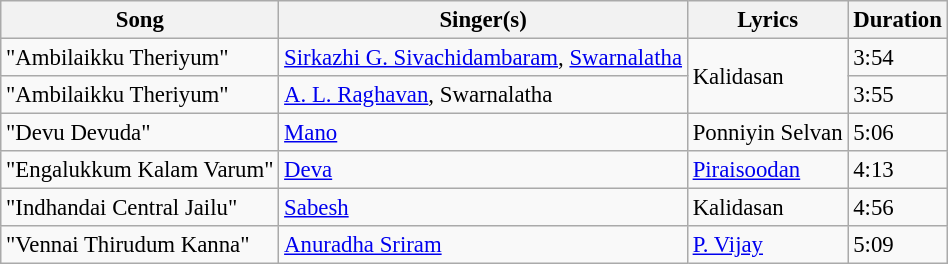<table class="wikitable" style="font-size:95%;">
<tr>
<th>Song</th>
<th>Singer(s)</th>
<th>Lyrics</th>
<th>Duration</th>
</tr>
<tr>
<td>"Ambilaikku Theriyum"</td>
<td><a href='#'>Sirkazhi G. Sivachidambaram</a>, <a href='#'>Swarnalatha</a></td>
<td rowspan=2>Kalidasan</td>
<td>3:54</td>
</tr>
<tr>
<td>"Ambilaikku Theriyum"</td>
<td><a href='#'>A. L. Raghavan</a>, Swarnalatha</td>
<td>3:55</td>
</tr>
<tr>
<td>"Devu Devuda"</td>
<td><a href='#'>Mano</a></td>
<td>Ponniyin Selvan</td>
<td>5:06</td>
</tr>
<tr>
<td>"Engalukkum Kalam Varum"</td>
<td><a href='#'>Deva</a></td>
<td><a href='#'>Piraisoodan</a></td>
<td>4:13</td>
</tr>
<tr>
<td>"Indhandai Central Jailu"</td>
<td><a href='#'>Sabesh</a></td>
<td>Kalidasan</td>
<td>4:56</td>
</tr>
<tr>
<td>"Vennai Thirudum Kanna"</td>
<td><a href='#'>Anuradha Sriram</a></td>
<td><a href='#'>P. Vijay</a></td>
<td>5:09</td>
</tr>
</table>
